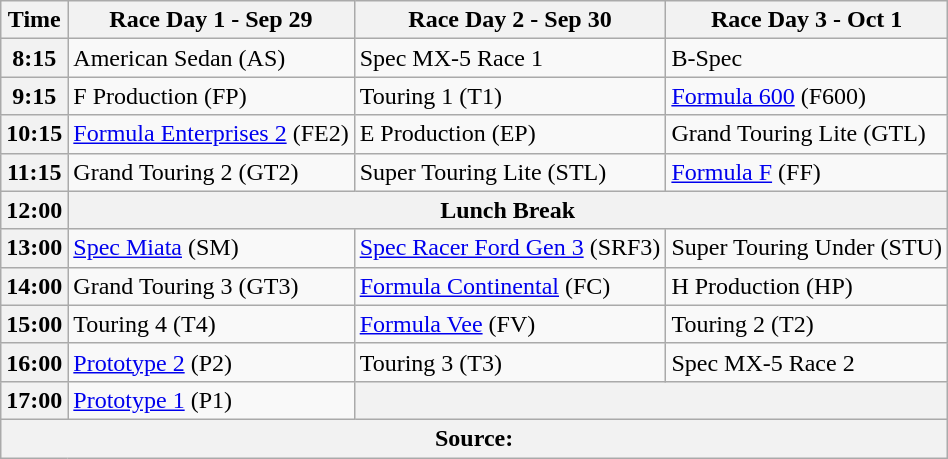<table class="wikitable">
<tr>
<th>Time</th>
<th>Race Day 1 - Sep 29</th>
<th>Race Day 2 - Sep 30</th>
<th>Race Day 3 - Oct 1</th>
</tr>
<tr>
<th>8:15</th>
<td>American Sedan (AS)</td>
<td>Spec MX-5 Race 1</td>
<td>B-Spec</td>
</tr>
<tr>
<th>9:15</th>
<td>F Production (FP)</td>
<td>Touring 1 (T1)</td>
<td><a href='#'>Formula 600</a> (F600)</td>
</tr>
<tr>
<th>10:15</th>
<td><a href='#'>Formula Enterprises 2</a> (FE2)</td>
<td>E Production (EP)</td>
<td>Grand Touring Lite (GTL)</td>
</tr>
<tr>
<th>11:15</th>
<td>Grand Touring 2 (GT2)</td>
<td>Super Touring Lite (STL)</td>
<td><a href='#'>Formula F</a> (FF)</td>
</tr>
<tr>
<th>12:00</th>
<th colspan=3>Lunch Break</th>
</tr>
<tr>
<th>13:00</th>
<td><a href='#'>Spec Miata</a> (SM)</td>
<td><a href='#'>Spec Racer Ford Gen 3</a> (SRF3)</td>
<td>Super Touring Under (STU)</td>
</tr>
<tr>
<th>14:00</th>
<td>Grand Touring 3 (GT3)</td>
<td><a href='#'>Formula Continental</a> (FC)</td>
<td>H Production (HP)</td>
</tr>
<tr>
<th>15:00</th>
<td>Touring 4 (T4)</td>
<td><a href='#'>Formula Vee</a> (FV)</td>
<td>Touring 2 (T2)</td>
</tr>
<tr>
<th>16:00</th>
<td><a href='#'>Prototype 2</a> (P2)</td>
<td>Touring 3 (T3)</td>
<td>Spec MX-5 Race 2</td>
</tr>
<tr>
<th>17:00</th>
<td><a href='#'>Prototype 1</a> (P1)</td>
<th colspan=2></th>
</tr>
<tr>
<th colspan=4>Source: </th>
</tr>
</table>
